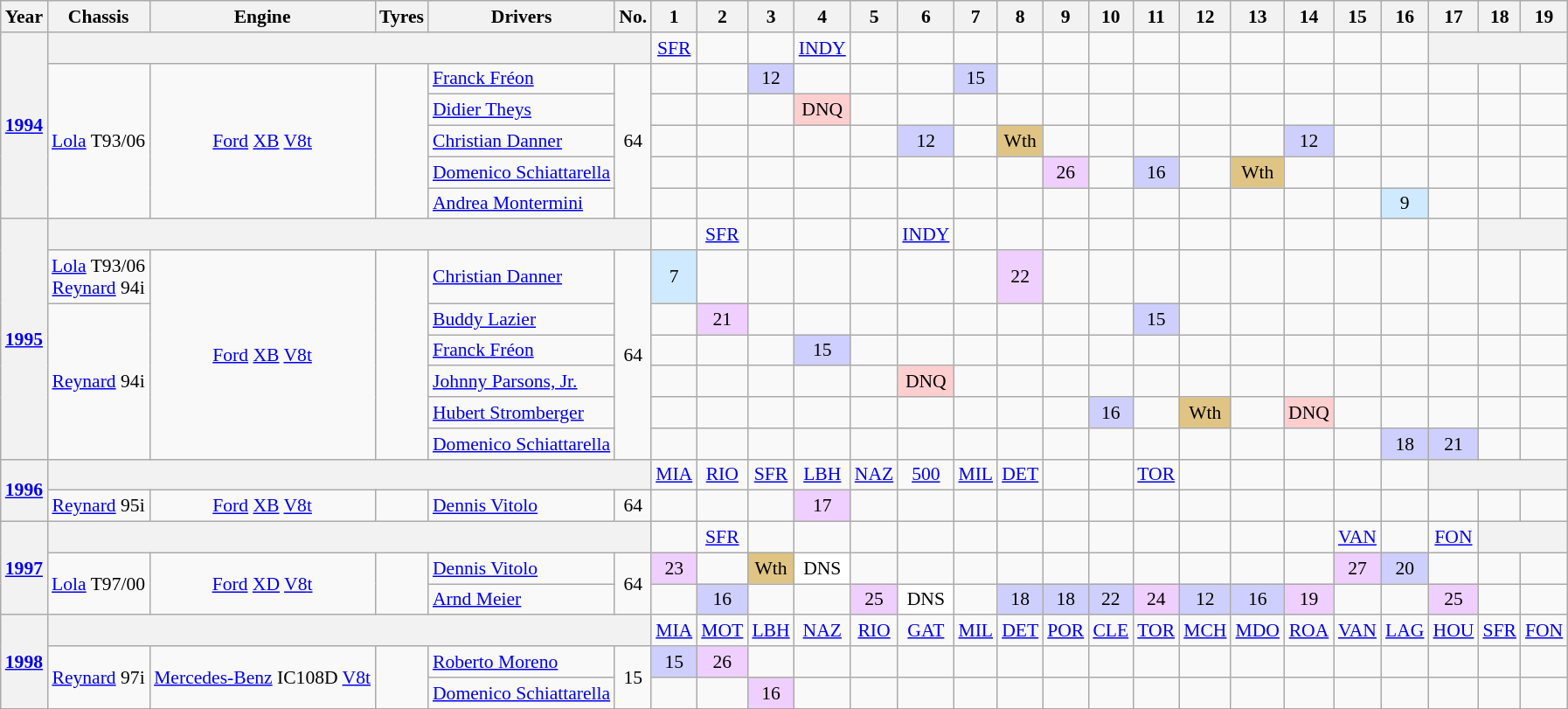<table class="wikitable" style="text-align:center; font-size:90%">
<tr>
<th>Year</th>
<th>Chassis</th>
<th>Engine</th>
<th>Tyres</th>
<th>Drivers</th>
<th>No.</th>
<th>1</th>
<th>2</th>
<th>3</th>
<th>4</th>
<th>5</th>
<th>6</th>
<th>7</th>
<th>8</th>
<th>9</th>
<th>10</th>
<th>11</th>
<th>12</th>
<th>13</th>
<th>14</th>
<th>15</th>
<th>16</th>
<th>17</th>
<th>18</th>
<th>19</th>
</tr>
<tr>
<th rowspan=6><a href='#'>1994</a></th>
<th colspan=5></th>
<td><a href='#'>SFR</a></td>
<td></td>
<td></td>
<td><a href='#'>INDY</a></td>
<td></td>
<td></td>
<td></td>
<td></td>
<td></td>
<td></td>
<td></td>
<td></td>
<td></td>
<td></td>
<td></td>
<td></td>
<th colspan=3></th>
</tr>
<tr>
<td rowspan=5><a href='#'>Lola</a> T93/06</td>
<td rowspan=5><a href='#'>Ford</a> <a href='#'>XB</a> <a href='#'>V8</a><a href='#'>t</a></td>
<td rowspan=5></td>
<td align="left"> <a href='#'>Franck Fréon</a></td>
<td rowspan=5>64</td>
<td></td>
<td></td>
<td style="background:#cfcfff;">12</td>
<td></td>
<td></td>
<td></td>
<td style="background:#cfcfff;">15</td>
<td></td>
<td></td>
<td></td>
<td></td>
<td></td>
<td></td>
<td></td>
<td></td>
<td></td>
<td></td>
<td></td>
<td></td>
</tr>
<tr>
<td align="left"> <a href='#'>Didier Theys</a></td>
<td></td>
<td></td>
<td></td>
<td style="background:#ffcfcf;">DNQ</td>
<td></td>
<td></td>
<td></td>
<td></td>
<td></td>
<td></td>
<td></td>
<td></td>
<td></td>
<td></td>
<td></td>
<td></td>
<td></td>
<td></td>
<td></td>
</tr>
<tr>
<td align="left"> <a href='#'>Christian Danner</a></td>
<td></td>
<td></td>
<td></td>
<td></td>
<td></td>
<td style="background:#cfcfff;">12</td>
<td></td>
<td style="background:#DFC484;">Wth</td>
<td></td>
<td></td>
<td></td>
<td></td>
<td></td>
<td style="background:#cfcfff;">12</td>
<td></td>
<td></td>
<td></td>
<td></td>
<td></td>
</tr>
<tr>
<td align="left"> <a href='#'>Domenico Schiattarella</a></td>
<td></td>
<td></td>
<td></td>
<td></td>
<td></td>
<td></td>
<td></td>
<td></td>
<td style="background:#efcfff;">26</td>
<td></td>
<td style="background:#cfcfff;">16</td>
<td></td>
<td style="background:#DFC484;">Wth</td>
<td></td>
<td></td>
<td></td>
<td></td>
<td></td>
<td></td>
</tr>
<tr>
<td align="left"> <a href='#'>Andrea Montermini</a></td>
<td></td>
<td></td>
<td></td>
<td></td>
<td></td>
<td></td>
<td></td>
<td></td>
<td></td>
<td></td>
<td></td>
<td></td>
<td></td>
<td></td>
<td></td>
<td style="background:#CFEAFF;">9</td>
<td></td>
<td></td>
<td></td>
</tr>
<tr>
<th rowspan=7><a href='#'>1995</a></th>
<th colspan=5></th>
<td></td>
<td><a href='#'>SFR</a></td>
<td></td>
<td></td>
<td></td>
<td><a href='#'>INDY</a></td>
<td></td>
<td></td>
<td></td>
<td></td>
<td></td>
<td></td>
<td></td>
<td></td>
<td></td>
<td></td>
<td></td>
<th colspan=2></th>
</tr>
<tr>
<td><a href='#'>Lola</a> T93/06<br><a href='#'>Reynard</a> 94i</td>
<td rowspan=6><a href='#'>Ford</a> <a href='#'>XB</a> <a href='#'>V8</a><a href='#'>t</a></td>
<td rowspan=6></td>
<td align="left"> <a href='#'>Christian Danner</a></td>
<td rowspan=6>64</td>
<td style="background:#CFEAFF;">7</td>
<td></td>
<td></td>
<td></td>
<td></td>
<td></td>
<td></td>
<td style="background:#EFCFFF;">22</td>
<td></td>
<td></td>
<td></td>
<td></td>
<td></td>
<td></td>
<td></td>
<td></td>
<td></td>
<td></td>
<td></td>
</tr>
<tr>
<td rowspan=5><a href='#'>Reynard</a> 94i</td>
<td align="left"> <a href='#'>Buddy Lazier</a></td>
<td></td>
<td style="background:#EFCFFF;">21</td>
<td></td>
<td></td>
<td></td>
<td></td>
<td></td>
<td></td>
<td></td>
<td></td>
<td style="background:#cfcfff;">15</td>
<td></td>
<td></td>
<td></td>
<td></td>
<td></td>
<td></td>
<td></td>
<td></td>
</tr>
<tr>
<td align="left"> <a href='#'>Franck Fréon</a></td>
<td></td>
<td></td>
<td></td>
<td style="background:#cfcfff;">15</td>
<td></td>
<td></td>
<td></td>
<td></td>
<td></td>
<td></td>
<td></td>
<td></td>
<td></td>
<td></td>
<td></td>
<td></td>
<td></td>
<td></td>
<td></td>
</tr>
<tr>
<td align="left"> <a href='#'>Johnny Parsons, Jr.</a></td>
<td></td>
<td></td>
<td></td>
<td></td>
<td></td>
<td style="background:#FFCFCF;">DNQ</td>
<td></td>
<td></td>
<td></td>
<td></td>
<td></td>
<td></td>
<td></td>
<td></td>
<td></td>
<td></td>
<td></td>
<td></td>
<td></td>
</tr>
<tr>
<td align="left"> <a href='#'>Hubert Stromberger</a></td>
<td></td>
<td></td>
<td></td>
<td></td>
<td></td>
<td></td>
<td></td>
<td></td>
<td></td>
<td style="background:#cfcfff;">16</td>
<td></td>
<td style="background:#DFC484;">Wth</td>
<td></td>
<td style="background:#FFCFCF;">DNQ</td>
<td></td>
<td></td>
<td></td>
<td></td>
<td></td>
</tr>
<tr>
<td align="left"> <a href='#'>Domenico Schiattarella</a></td>
<td></td>
<td></td>
<td></td>
<td></td>
<td></td>
<td></td>
<td></td>
<td></td>
<td></td>
<td></td>
<td></td>
<td></td>
<td></td>
<td></td>
<td></td>
<td style="background:#cfcfff;">18</td>
<td style="background:#cfcfff;">21</td>
<td></td>
<td></td>
</tr>
<tr>
<th rowspan=2><a href='#'>1996</a></th>
<th colspan=5></th>
<td><a href='#'>MIA</a></td>
<td><a href='#'>RIO</a></td>
<td><a href='#'>SFR</a></td>
<td><a href='#'>LBH</a></td>
<td><a href='#'>NAZ</a></td>
<td><a href='#'>500</a></td>
<td><a href='#'>MIL</a></td>
<td><a href='#'>DET</a></td>
<td></td>
<td></td>
<td><a href='#'>TOR</a></td>
<td></td>
<td></td>
<td></td>
<td></td>
<td></td>
<th colspan=3></th>
</tr>
<tr>
<td><a href='#'>Reynard</a> 95i</td>
<td><a href='#'>Ford</a> <a href='#'>XB</a> <a href='#'>V8</a><a href='#'>t</a></td>
<td></td>
<td align="left"> <a href='#'>Dennis Vitolo</a></td>
<td>64</td>
<td></td>
<td></td>
<td></td>
<td style="background:#efcfff;">17</td>
<td></td>
<td></td>
<td></td>
<td></td>
<td></td>
<td></td>
<td></td>
<td></td>
<td></td>
<td></td>
<td></td>
<td></td>
<td></td>
<td></td>
<td></td>
</tr>
<tr>
<th rowspan=3><a href='#'>1997</a></th>
<th colspan=5></th>
<td></td>
<td><a href='#'>SFR</a></td>
<td></td>
<td></td>
<td></td>
<td></td>
<td></td>
<td></td>
<td></td>
<td></td>
<td></td>
<td></td>
<td></td>
<td></td>
<td><a href='#'>VAN</a></td>
<td></td>
<td><a href='#'>FON</a></td>
<th colspan=2></th>
</tr>
<tr>
<td rowspan=2><a href='#'>Lola</a> T97/00</td>
<td rowspan=2><a href='#'>Ford</a> <a href='#'>XD</a> <a href='#'>V8</a><a href='#'>t</a></td>
<td rowspan=2></td>
<td align="left"> <a href='#'>Dennis Vitolo</a></td>
<td rowspan=2>64</td>
<td style="background:#EFCFFF;">23</td>
<td></td>
<td style="background:#DFC484;">Wth</td>
<td style="background:#ffffff;">DNS</td>
<td></td>
<td></td>
<td></td>
<td></td>
<td></td>
<td></td>
<td></td>
<td></td>
<td></td>
<td></td>
<td style="background:#EFCFFF;">27</td>
<td style="background:#CFCFFF;">20</td>
<td></td>
<td></td>
<td></td>
</tr>
<tr>
<td align="left"> <a href='#'>Arnd Meier</a></td>
<td></td>
<td style="background:#CFCFFF;">16</td>
<td></td>
<td></td>
<td style="background:#EFCFFF;">25</td>
<td style="background:#ffffff;">DNS</td>
<td></td>
<td style="background:#CFCFFF;">18</td>
<td style="background:#CFCFFF;">18</td>
<td style="background:#CFCFFF;">22</td>
<td style="background:#EFCFFF;">24</td>
<td style="background:#CFCFFF;">12</td>
<td style="background:#CFCFFF;">16</td>
<td style="background:#EFCFFF;">19</td>
<td></td>
<td></td>
<td style="background:#EFCFFF;">25</td>
<td></td>
<td></td>
</tr>
<tr>
<th rowspan=3><a href='#'>1998</a></th>
<th colspan=5></th>
<td><a href='#'>MIA</a></td>
<td><a href='#'>MOT</a></td>
<td><a href='#'>LBH</a></td>
<td><a href='#'>NAZ</a></td>
<td><a href='#'>RIO</a></td>
<td><a href='#'>GAT</a></td>
<td><a href='#'>MIL</a></td>
<td><a href='#'>DET</a></td>
<td><a href='#'>POR</a></td>
<td><a href='#'>CLE</a></td>
<td><a href='#'>TOR</a></td>
<td><a href='#'>MCH</a></td>
<td><a href='#'>MDO</a></td>
<td><a href='#'>ROA</a></td>
<td><a href='#'>VAN</a></td>
<td><a href='#'>LAG</a></td>
<td><a href='#'>HOU</a></td>
<td><a href='#'>SFR</a></td>
<td><a href='#'>FON</a></td>
</tr>
<tr>
<td rowspan=2><a href='#'>Reynard</a> 97i</td>
<td rowspan=2><a href='#'>Mercedes-Benz</a> IC108D <a href='#'>V8</a><a href='#'>t</a></td>
<td rowspan=2></td>
<td align="left"> <a href='#'>Roberto Moreno</a></td>
<td rowspan=2>15</td>
<td style="background:#CFCFFF;">15</td>
<td style="background:#efcfff;">26</td>
<td></td>
<td></td>
<td></td>
<td></td>
<td></td>
<td></td>
<td></td>
<td></td>
<td></td>
<td></td>
<td></td>
<td></td>
<td></td>
<td></td>
<td></td>
<td></td>
<td></td>
</tr>
<tr>
<td align="left"> <a href='#'>Domenico Schiattarella</a></td>
<td></td>
<td></td>
<td style="background:#EFCFFF;">16</td>
<td></td>
<td></td>
<td></td>
<td></td>
<td></td>
<td></td>
<td></td>
<td></td>
<td></td>
<td></td>
<td></td>
<td></td>
<td></td>
<td></td>
<td></td>
<td></td>
</tr>
</table>
